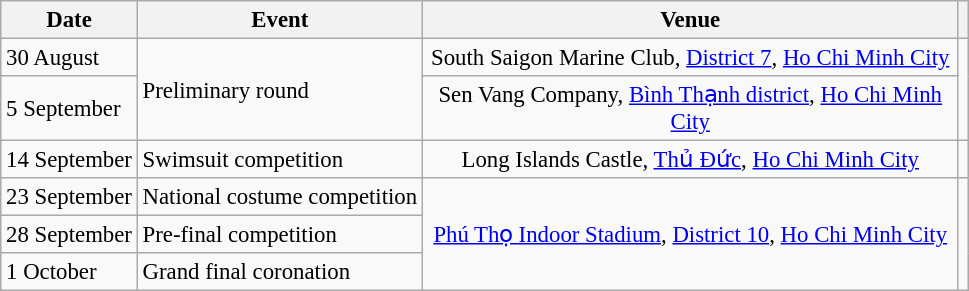<table class="wikitable" style="font-size: 95%;">
<tr>
<th>Date</th>
<th>Event</th>
<th width=350px>Venue</th>
<th></th>
</tr>
<tr>
<td>30 August</td>
<td Rowspan="2">Preliminary round</td>
<td align=center>South Saigon Marine Club, <a href='#'>District 7</a>, <a href='#'>Ho Chi Minh City</a></td>
<td rowspan="2" align=center></td>
</tr>
<tr>
<td>5 September</td>
<td align=center>Sen Vang Company, <a href='#'>Bình Thạnh district</a>, <a href='#'>Ho Chi Minh City</a></td>
</tr>
<tr>
<td>14 September</td>
<td>Swimsuit competition</td>
<td align=center>Long Islands Castle, <a href='#'>Thủ Đức</a>, <a href='#'>Ho Chi Minh City</a></td>
<td align=center></td>
</tr>
<tr>
<td>23 September</td>
<td>National costume competition</td>
<td rowspan="3" align="center"><a href='#'>Phú Thọ Indoor Stadium</a>, <a href='#'>District 10</a>, <a href='#'>Ho Chi Minh City</a></td>
<td rowspan="3" align=center></td>
</tr>
<tr>
<td>28 September</td>
<td>Pre-final competition</td>
</tr>
<tr>
<td>1 October</td>
<td>Grand final coronation</td>
</tr>
</table>
